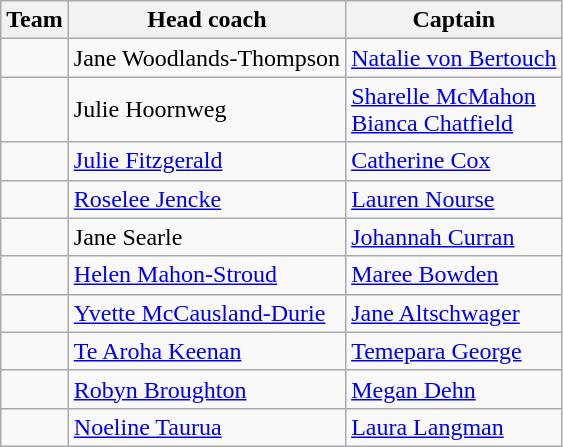<table class="wikitable collapsible">
<tr>
<th>Team</th>
<th>Head coach</th>
<th>Captain</th>
</tr>
<tr>
<td></td>
<td>Jane Woodlands-Thompson</td>
<td><a href='#'>Natalie von Bertouch</a></td>
</tr>
<tr>
<td></td>
<td>Julie Hoornweg</td>
<td><a href='#'>Sharelle McMahon</a><br><a href='#'>Bianca Chatfield</a></td>
</tr>
<tr>
<td></td>
<td><a href='#'>Julie Fitzgerald</a></td>
<td><a href='#'>Catherine Cox</a></td>
</tr>
<tr>
<td></td>
<td><a href='#'>Roselee Jencke</a></td>
<td><a href='#'>Lauren Nourse</a></td>
</tr>
<tr>
<td></td>
<td>Jane Searle</td>
<td><a href='#'>Johannah Curran</a></td>
</tr>
<tr>
<td></td>
<td><a href='#'>Helen Mahon-Stroud</a></td>
<td><a href='#'>Maree Bowden</a></td>
</tr>
<tr>
<td></td>
<td><a href='#'>Yvette McCausland-Durie</a></td>
<td><a href='#'>Jane Altschwager</a></td>
</tr>
<tr>
<td></td>
<td><a href='#'>Te Aroha Keenan</a></td>
<td><a href='#'>Temepara George</a></td>
</tr>
<tr>
<td></td>
<td><a href='#'>Robyn Broughton</a></td>
<td><a href='#'>Megan Dehn</a></td>
</tr>
<tr>
<td></td>
<td><a href='#'>Noeline Taurua</a></td>
<td><a href='#'>Laura Langman</a></td>
</tr>
</table>
